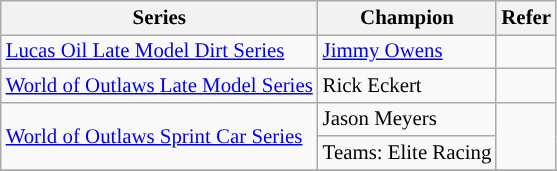<table class="wikitable" style="font-size:87%;">
<tr>
<th>Series</th>
<th>Champion</th>
<th>Refer</th>
</tr>
<tr>
<td><a href='#'>Lucas Oil Late Model Dirt Series</a></td>
<td> <a href='#'>Jimmy Owens</a></td>
<td></td>
</tr>
<tr>
<td><a href='#'>World of Outlaws Late Model Series</a></td>
<td> Rick Eckert</td>
<td></td>
</tr>
<tr>
<td rowspan=2><a href='#'>World of Outlaws Sprint Car Series</a></td>
<td> Jason Meyers</td>
<td rowspan=2></td>
</tr>
<tr>
<td>Teams:  Elite Racing</td>
</tr>
<tr>
</tr>
</table>
